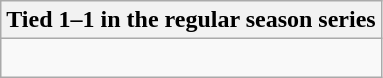<table class="wikitable collapsible collapsed">
<tr>
<th>Tied 1–1 in the regular season series</th>
</tr>
<tr>
<td><br>
</td>
</tr>
</table>
